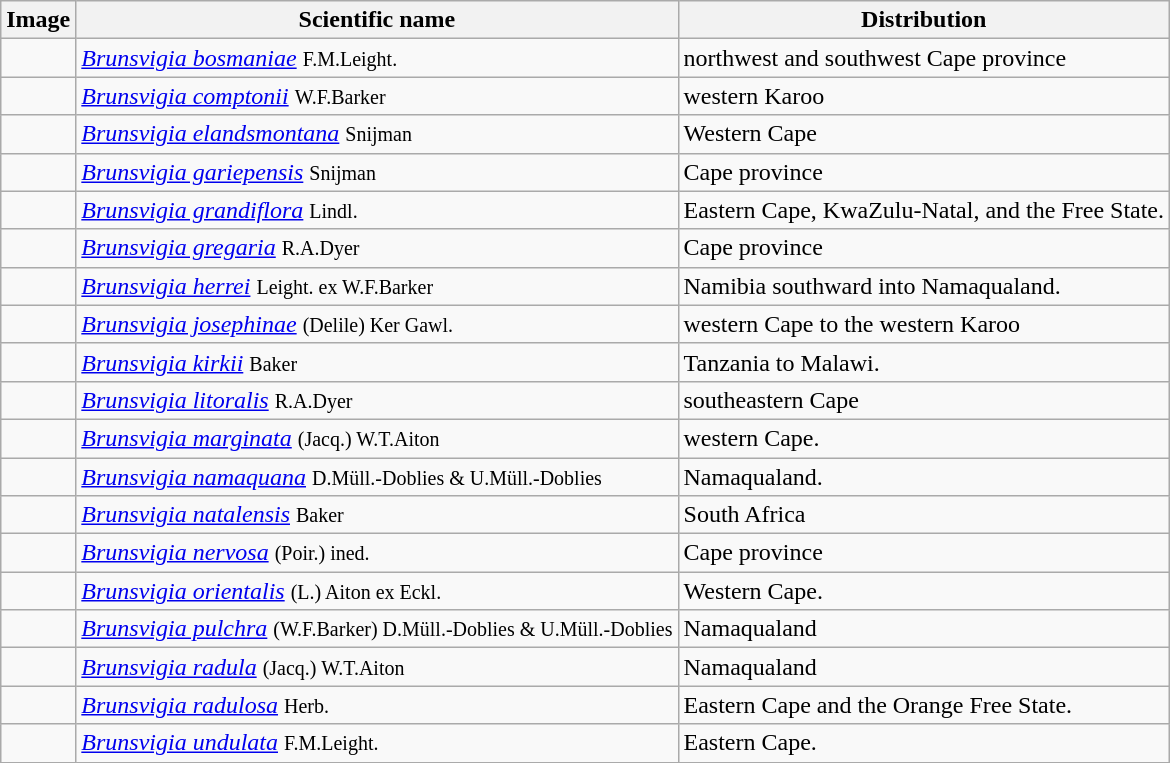<table class="wikitable">
<tr>
<th>Image</th>
<th>Scientific name</th>
<th>Distribution</th>
</tr>
<tr>
<td></td>
<td><em><a href='#'>Brunsvigia bosmaniae</a></em> <small>F.M.Leight.</small></td>
<td>northwest and southwest Cape province</td>
</tr>
<tr>
<td></td>
<td><em><a href='#'>Brunsvigia comptonii</a></em> <small>W.F.Barker</small></td>
<td>western Karoo</td>
</tr>
<tr>
<td></td>
<td><em><a href='#'>Brunsvigia elandsmontana</a></em> <small>Snijman</small></td>
<td>Western Cape</td>
</tr>
<tr>
<td></td>
<td><em><a href='#'>Brunsvigia gariepensis</a></em> <small>Snijman</small></td>
<td>Cape province</td>
</tr>
<tr>
<td></td>
<td><em><a href='#'>Brunsvigia grandiflora</a></em> <small>Lindl.</small></td>
<td>Eastern Cape, KwaZulu-Natal, and the Free State.</td>
</tr>
<tr>
<td></td>
<td><em><a href='#'>Brunsvigia gregaria</a></em> <small>R.A.Dyer</small></td>
<td>Cape province</td>
</tr>
<tr>
<td></td>
<td><em><a href='#'>Brunsvigia herrei</a></em> <small>Leight. ex W.F.Barker</small></td>
<td>Namibia southward into Namaqualand.</td>
</tr>
<tr>
<td></td>
<td><em><a href='#'>Brunsvigia josephinae</a></em>  <small>(Delile) Ker Gawl.</small></td>
<td>western Cape to the western Karoo</td>
</tr>
<tr>
<td></td>
<td><em><a href='#'>Brunsvigia kirkii</a></em> <small>Baker</small></td>
<td>Tanzania to Malawi.</td>
</tr>
<tr>
<td></td>
<td><em><a href='#'>Brunsvigia litoralis</a></em> <small>R.A.Dyer</small></td>
<td>southeastern Cape</td>
</tr>
<tr>
<td></td>
<td><em><a href='#'>Brunsvigia marginata</a></em> <small>(Jacq.) W.T.Aiton</small></td>
<td>western Cape.</td>
</tr>
<tr>
<td></td>
<td><em><a href='#'>Brunsvigia namaquana</a></em> <small>D.Müll.-Doblies & U.Müll.-Doblies</small></td>
<td>Namaqualand.</td>
</tr>
<tr>
<td></td>
<td><em><a href='#'>Brunsvigia natalensis</a></em> <small>Baker</small></td>
<td>South Africa</td>
</tr>
<tr>
<td></td>
<td><em><a href='#'>Brunsvigia nervosa</a></em> <small>(Poir.) ined.</small></td>
<td>Cape province</td>
</tr>
<tr>
<td></td>
<td><em><a href='#'>Brunsvigia orientalis</a></em> <small>(L.) Aiton ex Eckl.</small></td>
<td>Western Cape.</td>
</tr>
<tr>
<td></td>
<td><em><a href='#'>Brunsvigia pulchra</a></em> <small>(W.F.Barker) D.Müll.-Doblies & U.Müll.-Doblies</small></td>
<td>Namaqualand</td>
</tr>
<tr>
<td></td>
<td><em><a href='#'>Brunsvigia radula</a></em> <small>(Jacq.) W.T.Aiton</small></td>
<td>Namaqualand</td>
</tr>
<tr>
<td></td>
<td><em><a href='#'>Brunsvigia radulosa</a></em> <small>Herb.</small></td>
<td>Eastern Cape and the Orange Free State.</td>
</tr>
<tr>
<td></td>
<td><em><a href='#'>Brunsvigia undulata</a></em> <small>F.M.Leight.</small></td>
<td>Eastern Cape.</td>
</tr>
<tr>
</tr>
</table>
